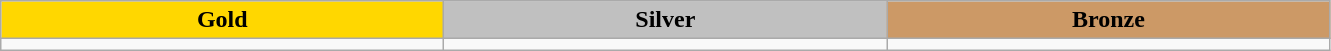<table class="wikitable">
<tr align="center">
<td bgcolor="gold" style="width:18em"><strong>Gold</strong></td>
<td bgcolor="silver" style="width:18em"><strong>Silver</strong></td>
<td bgcolor="CC9966" style="width:18em"><strong>Bronze</strong></td>
</tr>
<tr valign="top">
<td></td>
<td></td>
<td></td>
</tr>
</table>
